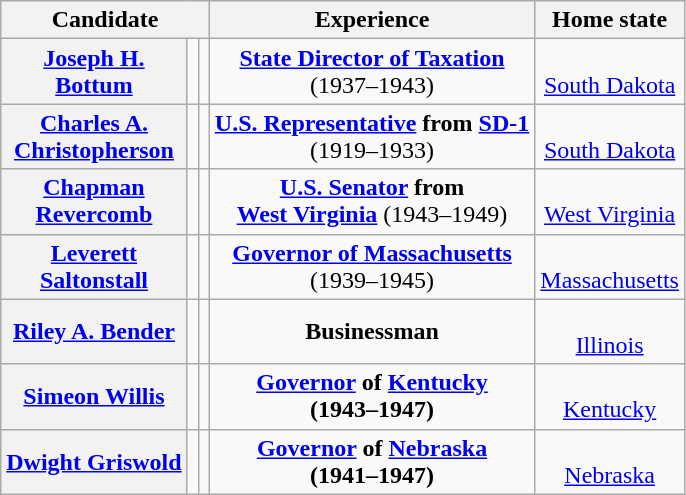<table class="wikitable sortable" style="text-align:center;">
<tr>
<th colspan="3">Candidate</th>
<th class="unsortable"><strong>Experience</strong></th>
<th>Home state</th>
</tr>
<tr>
<th><strong><a href='#'>Joseph H.</a></strong><br><strong><a href='#'>Bottum</a></strong></th>
<td></td>
<td></td>
<td><strong><a href='#'>State Director of Taxation</a></strong><br>(1937–1943)</td>
<td><br><a href='#'>South Dakota</a></td>
</tr>
<tr>
<th><a href='#'>Charles A.</a><br><a href='#'>Christopherson</a></th>
<td></td>
<td></td>
<td><strong><a href='#'>U.S. Representative</a> from <a href='#'>SD-1</a></strong><br>(1919–1933)</td>
<td><br><a href='#'>South Dakota</a></td>
</tr>
<tr>
<th><a href='#'>Chapman</a><br><a href='#'>Revercomb</a></th>
<td></td>
<td></td>
<td><strong><a href='#'>U.S. Senator</a> from</strong><br><strong><a href='#'>West Virginia</a></strong>
(1943–1949)</td>
<td><br><a href='#'>West Virginia</a></td>
</tr>
<tr>
<th><strong><a href='#'>Leverett</a></strong><br><strong><a href='#'>Saltonstall</a></strong></th>
<td></td>
<td></td>
<td><strong><a href='#'>Governor of Massachusetts</a></strong><br>(1939–1945)</td>
<td><br><a href='#'>Massachusetts</a></td>
</tr>
<tr>
<th><strong><a href='#'>Riley A. Bender</a></strong></th>
<td></td>
<td></td>
<td><strong>Businessman<br></strong></td>
<td><br><a href='#'>Illinois</a></td>
</tr>
<tr>
<th><a href='#'>Simeon Willis</a></th>
<td></td>
<td></td>
<td><strong><a href='#'>Governor</a> of <a href='#'>Kentucky</a><br>(1943–1947)</strong></td>
<td><br><a href='#'>Kentucky</a></td>
</tr>
<tr>
<th><a href='#'>Dwight Griswold</a></th>
<td></td>
<td></td>
<td><strong><a href='#'>Governor</a> of <a href='#'>Nebraska</a><br>(1941–1947)</strong></td>
<td><br><a href='#'>Nebraska</a></td>
</tr>
</table>
